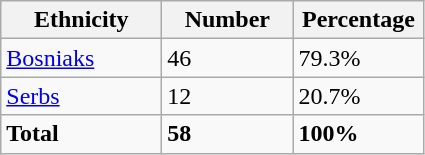<table class="wikitable">
<tr>
<th width="100px">Ethnicity</th>
<th width="80px">Number</th>
<th width="80px">Percentage</th>
</tr>
<tr>
<td><a href='#'>Bosniaks</a></td>
<td>46</td>
<td>79.3%</td>
</tr>
<tr>
<td><a href='#'>Serbs</a></td>
<td>12</td>
<td>20.7%</td>
</tr>
<tr>
<td><strong>Total</strong></td>
<td><strong>58</strong></td>
<td><strong>100%</strong></td>
</tr>
</table>
